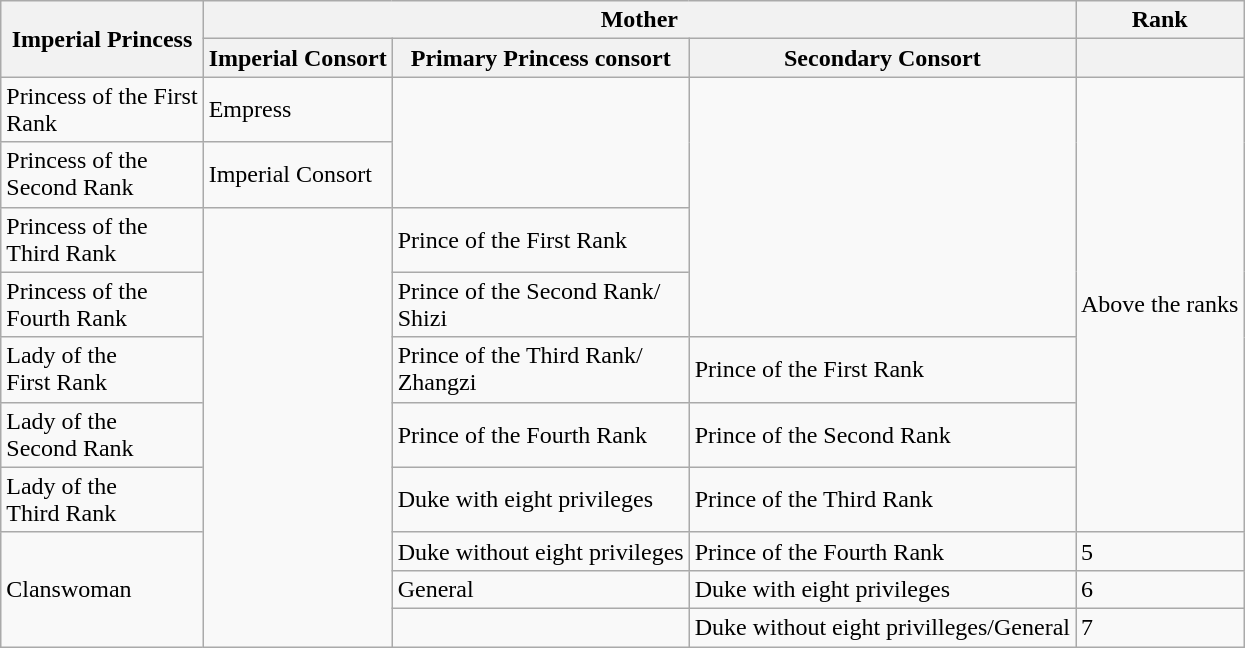<table class="wikitable">
<tr>
<th rowspan="2">Imperial Princess</th>
<th colspan="3">Mother</th>
<th>Rank</th>
</tr>
<tr>
<th>Imperial Consort</th>
<th>Primary Princess consort</th>
<th>Secondary Consort</th>
<th></th>
</tr>
<tr>
<td>Princess of the First<br>Rank</td>
<td>Empress</td>
<td rowspan="2"></td>
<td rowspan="4"></td>
<td rowspan="7">Above the ranks</td>
</tr>
<tr>
<td>Princess of the<br>Second Rank</td>
<td>Imperial Consort</td>
</tr>
<tr>
<td>Princess of the<br>Third Rank</td>
<td rowspan="8"></td>
<td>Prince of the First Rank</td>
</tr>
<tr>
<td>Princess of the<br>Fourth Rank</td>
<td>Prince of the Second Rank/<br>Shizi</td>
</tr>
<tr>
<td>Lady of the<br>First Rank</td>
<td>Prince of the Third Rank/<br>Zhangzi</td>
<td>Prince of the First Rank</td>
</tr>
<tr>
<td>Lady of the<br>Second Rank</td>
<td>Prince of the Fourth Rank</td>
<td>Prince of the Second Rank</td>
</tr>
<tr>
<td>Lady of the<br>Third Rank</td>
<td>Duke with eight privileges</td>
<td>Prince of the Third Rank</td>
</tr>
<tr>
<td rowspan="3">Clanswoman</td>
<td>Duke without eight privileges</td>
<td>Prince of the Fourth Rank</td>
<td>5</td>
</tr>
<tr>
<td>General</td>
<td>Duke with eight privileges</td>
<td>6</td>
</tr>
<tr>
<td></td>
<td>Duke without eight privilleges/General</td>
<td>7</td>
</tr>
</table>
